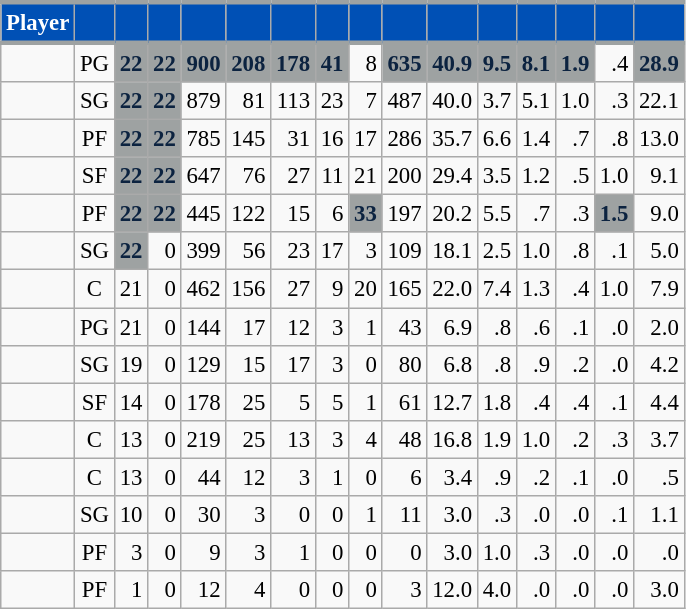<table class="wikitable sortable" style="font-size: 95%; text-align:right;">
<tr>
<th style="background:#0050B5; color:#FFFFFF; border-top:#9EA2A2 3px solid; border-bottom:#9EA2A2 3px solid;">Player</th>
<th style="background:#0050B5; color:#FFFFFF; border-top:#9EA2A2 3px solid; border-bottom:#9EA2A2 3px solid;"></th>
<th style="background:#0050B5; color:#FFFFFF; border-top:#9EA2A2 3px solid; border-bottom:#9EA2A2 3px solid;"></th>
<th style="background:#0050B5; color:#FFFFFF; border-top:#9EA2A2 3px solid; border-bottom:#9EA2A2 3px solid;"></th>
<th style="background:#0050B5; color:#FFFFFF; border-top:#9EA2A2 3px solid; border-bottom:#9EA2A2 3px solid;"></th>
<th style="background:#0050B5; color:#FFFFFF; border-top:#9EA2A2 3px solid; border-bottom:#9EA2A2 3px solid;"></th>
<th style="background:#0050B5; color:#FFFFFF; border-top:#9EA2A2 3px solid; border-bottom:#9EA2A2 3px solid;"></th>
<th style="background:#0050B5; color:#FFFFFF; border-top:#9EA2A2 3px solid; border-bottom:#9EA2A2 3px solid;"></th>
<th style="background:#0050B5; color:#FFFFFF; border-top:#9EA2A2 3px solid; border-bottom:#9EA2A2 3px solid;"></th>
<th style="background:#0050B5; color:#FFFFFF; border-top:#9EA2A2 3px solid; border-bottom:#9EA2A2 3px solid;"></th>
<th style="background:#0050B5; color:#FFFFFF; border-top:#9EA2A2 3px solid; border-bottom:#9EA2A2 3px solid;"></th>
<th style="background:#0050B5; color:#FFFFFF; border-top:#9EA2A2 3px solid; border-bottom:#9EA2A2 3px solid;"></th>
<th style="background:#0050B5; color:#FFFFFF; border-top:#9EA2A2 3px solid; border-bottom:#9EA2A2 3px solid;"></th>
<th style="background:#0050B5; color:#FFFFFF; border-top:#9EA2A2 3px solid; border-bottom:#9EA2A2 3px solid;"></th>
<th style="background:#0050B5; color:#FFFFFF; border-top:#9EA2A2 3px solid; border-bottom:#9EA2A2 3px solid;"></th>
<th style="background:#0050B5; color:#FFFFFF; border-top:#9EA2A2 3px solid; border-bottom:#9EA2A2 3px solid;"></th>
</tr>
<tr>
<td style="text-align:left;"></td>
<td style="text-align:center;">PG</td>
<td style="background:#9EA2A2; color:#0C2340;"><strong>22</strong></td>
<td style="background:#9EA2A2; color:#0C2340;"><strong>22</strong></td>
<td style="background:#9EA2A2; color:#0C2340;"><strong>900</strong></td>
<td style="background:#9EA2A2; color:#0C2340;"><strong>208</strong></td>
<td style="background:#9EA2A2; color:#0C2340;"><strong>178</strong></td>
<td style="background:#9EA2A2; color:#0C2340;"><strong>41</strong></td>
<td>8</td>
<td style="background:#9EA2A2; color:#0C2340;"><strong>635</strong></td>
<td style="background:#9EA2A2; color:#0C2340;"><strong>40.9</strong></td>
<td style="background:#9EA2A2; color:#0C2340;"><strong>9.5</strong></td>
<td style="background:#9EA2A2; color:#0C2340;"><strong>8.1</strong></td>
<td style="background:#9EA2A2; color:#0C2340;"><strong>1.9</strong></td>
<td>.4</td>
<td style="background:#9EA2A2; color:#0C2340;"><strong>28.9</strong></td>
</tr>
<tr>
<td style="text-align:left;"></td>
<td style="text-align:center;">SG</td>
<td style="background:#9EA2A2; color:#0C2340;"><strong>22</strong></td>
<td style="background:#9EA2A2; color:#0C2340;"><strong>22</strong></td>
<td>879</td>
<td>81</td>
<td>113</td>
<td>23</td>
<td>7</td>
<td>487</td>
<td>40.0</td>
<td>3.7</td>
<td>5.1</td>
<td>1.0</td>
<td>.3</td>
<td>22.1</td>
</tr>
<tr>
<td style="text-align:left;"></td>
<td style="text-align:center;">PF</td>
<td style="background:#9EA2A2; color:#0C2340;"><strong>22</strong></td>
<td style="background:#9EA2A2; color:#0C2340;"><strong>22</strong></td>
<td>785</td>
<td>145</td>
<td>31</td>
<td>16</td>
<td>17</td>
<td>286</td>
<td>35.7</td>
<td>6.6</td>
<td>1.4</td>
<td>.7</td>
<td>.8</td>
<td>13.0</td>
</tr>
<tr>
<td style="text-align:left;"></td>
<td style="text-align:center;">SF</td>
<td style="background:#9EA2A2; color:#0C2340;"><strong>22</strong></td>
<td style="background:#9EA2A2; color:#0C2340;"><strong>22</strong></td>
<td>647</td>
<td>76</td>
<td>27</td>
<td>11</td>
<td>21</td>
<td>200</td>
<td>29.4</td>
<td>3.5</td>
<td>1.2</td>
<td>.5</td>
<td>1.0</td>
<td>9.1</td>
</tr>
<tr>
<td style="text-align:left;"></td>
<td style="text-align:center;">PF</td>
<td style="background:#9EA2A2; color:#0C2340;"><strong>22</strong></td>
<td style="background:#9EA2A2; color:#0C2340;"><strong>22</strong></td>
<td>445</td>
<td>122</td>
<td>15</td>
<td>6</td>
<td style="background:#9EA2A2; color:#0C2340;"><strong>33</strong></td>
<td>197</td>
<td>20.2</td>
<td>5.5</td>
<td>.7</td>
<td>.3</td>
<td style="background:#9EA2A2; color:#0C2340;"><strong>1.5</strong></td>
<td>9.0</td>
</tr>
<tr>
<td style="text-align:left;"></td>
<td style="text-align:center;">SG</td>
<td style="background:#9EA2A2; color:#0C2340;"><strong>22</strong></td>
<td>0</td>
<td>399</td>
<td>56</td>
<td>23</td>
<td>17</td>
<td>3</td>
<td>109</td>
<td>18.1</td>
<td>2.5</td>
<td>1.0</td>
<td>.8</td>
<td>.1</td>
<td>5.0</td>
</tr>
<tr>
<td style="text-align:left;"></td>
<td style="text-align:center;">C</td>
<td>21</td>
<td>0</td>
<td>462</td>
<td>156</td>
<td>27</td>
<td>9</td>
<td>20</td>
<td>165</td>
<td>22.0</td>
<td>7.4</td>
<td>1.3</td>
<td>.4</td>
<td>1.0</td>
<td>7.9</td>
</tr>
<tr>
<td style="text-align:left;"></td>
<td style="text-align:center;">PG</td>
<td>21</td>
<td>0</td>
<td>144</td>
<td>17</td>
<td>12</td>
<td>3</td>
<td>1</td>
<td>43</td>
<td>6.9</td>
<td>.8</td>
<td>.6</td>
<td>.1</td>
<td>.0</td>
<td>2.0</td>
</tr>
<tr>
<td style="text-align:left;"></td>
<td style="text-align:center;">SG</td>
<td>19</td>
<td>0</td>
<td>129</td>
<td>15</td>
<td>17</td>
<td>3</td>
<td>0</td>
<td>80</td>
<td>6.8</td>
<td>.8</td>
<td>.9</td>
<td>.2</td>
<td>.0</td>
<td>4.2</td>
</tr>
<tr>
<td style="text-align:left;"></td>
<td style="text-align:center;">SF</td>
<td>14</td>
<td>0</td>
<td>178</td>
<td>25</td>
<td>5</td>
<td>5</td>
<td>1</td>
<td>61</td>
<td>12.7</td>
<td>1.8</td>
<td>.4</td>
<td>.4</td>
<td>.1</td>
<td>4.4</td>
</tr>
<tr>
<td style="text-align:left;"></td>
<td style="text-align:center;">C</td>
<td>13</td>
<td>0</td>
<td>219</td>
<td>25</td>
<td>13</td>
<td>3</td>
<td>4</td>
<td>48</td>
<td>16.8</td>
<td>1.9</td>
<td>1.0</td>
<td>.2</td>
<td>.3</td>
<td>3.7</td>
</tr>
<tr>
<td style="text-align:left;"></td>
<td style="text-align:center;">C</td>
<td>13</td>
<td>0</td>
<td>44</td>
<td>12</td>
<td>3</td>
<td>1</td>
<td>0</td>
<td>6</td>
<td>3.4</td>
<td>.9</td>
<td>.2</td>
<td>.1</td>
<td>.0</td>
<td>.5</td>
</tr>
<tr>
<td style="text-align:left;"></td>
<td style="text-align:center;">SG</td>
<td>10</td>
<td>0</td>
<td>30</td>
<td>3</td>
<td>0</td>
<td>0</td>
<td>1</td>
<td>11</td>
<td>3.0</td>
<td>.3</td>
<td>.0</td>
<td>.0</td>
<td>.1</td>
<td>1.1</td>
</tr>
<tr>
<td style="text-align:left;"></td>
<td style="text-align:center;">PF</td>
<td>3</td>
<td>0</td>
<td>9</td>
<td>3</td>
<td>1</td>
<td>0</td>
<td>0</td>
<td>0</td>
<td>3.0</td>
<td>1.0</td>
<td>.3</td>
<td>.0</td>
<td>.0</td>
<td>.0</td>
</tr>
<tr>
<td style="text-align:left;"></td>
<td style="text-align:center;">PF</td>
<td>1</td>
<td>0</td>
<td>12</td>
<td>4</td>
<td>0</td>
<td>0</td>
<td>0</td>
<td>3</td>
<td>12.0</td>
<td>4.0</td>
<td>.0</td>
<td>.0</td>
<td>.0</td>
<td>3.0</td>
</tr>
</table>
